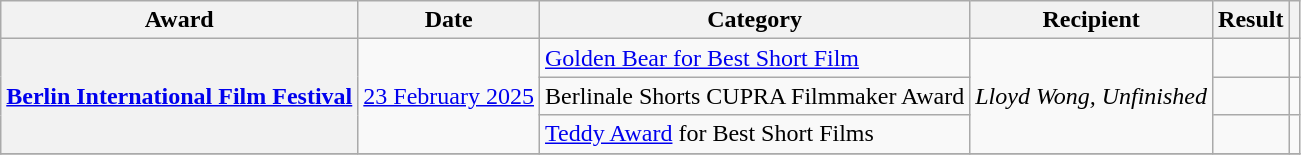<table class="wikitable sortable plainrowheaders">
<tr>
<th>Award</th>
<th>Date</th>
<th>Category</th>
<th>Recipient</th>
<th>Result</th>
<th></th>
</tr>
<tr>
<th scope="row" rowspan=3><a href='#'>Berlin International Film Festival</a></th>
<td rowspan=3><a href='#'>23 February 2025</a></td>
<td><a href='#'>Golden Bear for Best Short Film</a></td>
<td rowspan="3"><em>Lloyd Wong, Unfinished</em></td>
<td></td>
<td align="center" rowspan="1"></td>
</tr>
<tr>
<td>Berlinale Shorts CUPRA Filmmaker Award</td>
<td></td>
<td align="center" rowspan="1"></td>
</tr>
<tr>
<td><a href='#'>Teddy Award</a> for Best Short Films</td>
<td></td>
<td align="center" rowspan="1"></td>
</tr>
<tr>
</tr>
</table>
